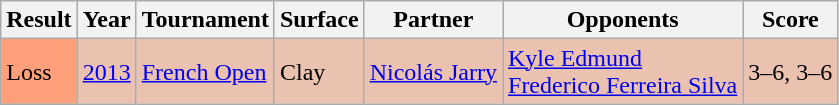<table class="wikitable">
<tr>
<th>Result</th>
<th>Year</th>
<th>Tournament</th>
<th>Surface</th>
<th>Partner</th>
<th>Opponents</th>
<th>Score</th>
</tr>
<tr style=background:#ebc2af>
<td bgcolor=ffa07a>Loss</td>
<td><a href='#'>2013</a></td>
<td><a href='#'>French Open</a></td>
<td>Clay</td>
<td> <a href='#'>Nicolás Jarry</a></td>
<td> <a href='#'>Kyle Edmund</a><br> <a href='#'>Frederico Ferreira Silva</a></td>
<td>3–6, 3–6</td>
</tr>
</table>
